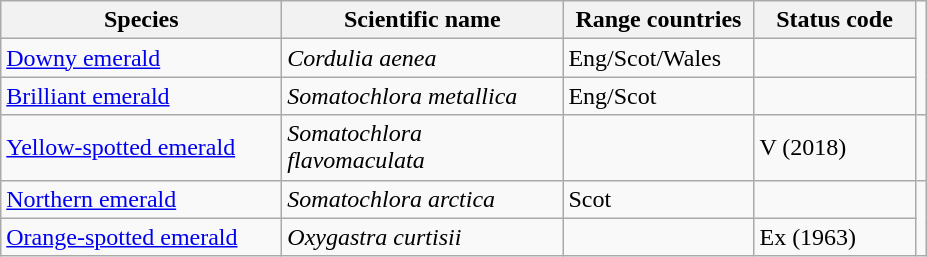<table class="wikitable">
<tr>
<th>Species</th>
<th>Scientific name</th>
<th>Range countries</th>
<th>Status code</th>
</tr>
<tr>
<td style="width:180px"><a href='#'>Downy emerald</a></td>
<td style="width:180px"><em>Cordulia aenea</em></td>
<td style="width:120px">Eng/Scot/Wales</td>
<td style="width:100px"></td>
</tr>
<tr>
<td><a href='#'>Brilliant emerald</a></td>
<td><em>Somatochlora metallica</em></td>
<td>Eng/Scot</td>
<td></td>
</tr>
<tr>
<td><a href='#'>Yellow-spotted emerald</a></td>
<td><em>Somatochlora flavomaculata</em></td>
<td></td>
<td>V (2018)</td>
<td></td>
</tr>
<tr>
<td><a href='#'>Northern emerald</a></td>
<td><em>Somatochlora arctica</em></td>
<td>Scot</td>
<td></td>
</tr>
<tr>
<td><a href='#'>Orange-spotted emerald</a></td>
<td><em>Oxygastra curtisii</em></td>
<td></td>
<td>Ex (1963)</td>
</tr>
</table>
